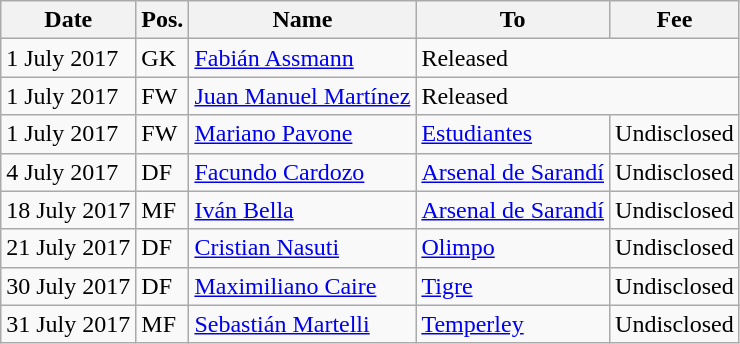<table class="wikitable">
<tr>
<th>Date</th>
<th>Pos.</th>
<th>Name</th>
<th>To</th>
<th>Fee</th>
</tr>
<tr>
<td>1 July 2017</td>
<td>GK</td>
<td> <a href='#'>Fabián Assmann</a></td>
<td colspan="2">Released</td>
</tr>
<tr>
<td>1 July 2017</td>
<td>FW</td>
<td> <a href='#'>Juan Manuel Martínez</a></td>
<td colspan="2">Released</td>
</tr>
<tr>
<td>1 July 2017</td>
<td>FW</td>
<td> <a href='#'>Mariano Pavone</a></td>
<td> <a href='#'>Estudiantes</a></td>
<td>Undisclosed</td>
</tr>
<tr>
<td>4 July 2017</td>
<td>DF</td>
<td> <a href='#'>Facundo Cardozo</a></td>
<td> <a href='#'>Arsenal de Sarandí</a></td>
<td>Undisclosed</td>
</tr>
<tr>
<td>18 July 2017</td>
<td>MF</td>
<td> <a href='#'>Iván Bella</a></td>
<td> <a href='#'>Arsenal de Sarandí</a></td>
<td>Undisclosed</td>
</tr>
<tr>
<td>21 July 2017</td>
<td>DF</td>
<td> <a href='#'>Cristian Nasuti</a></td>
<td> <a href='#'>Olimpo</a></td>
<td>Undisclosed</td>
</tr>
<tr>
<td>30 July 2017</td>
<td>DF</td>
<td> <a href='#'>Maximiliano Caire</a></td>
<td> <a href='#'>Tigre</a></td>
<td>Undisclosed</td>
</tr>
<tr>
<td>31 July 2017</td>
<td>MF</td>
<td> <a href='#'>Sebastián Martelli</a></td>
<td> <a href='#'>Temperley</a></td>
<td>Undisclosed</td>
</tr>
</table>
